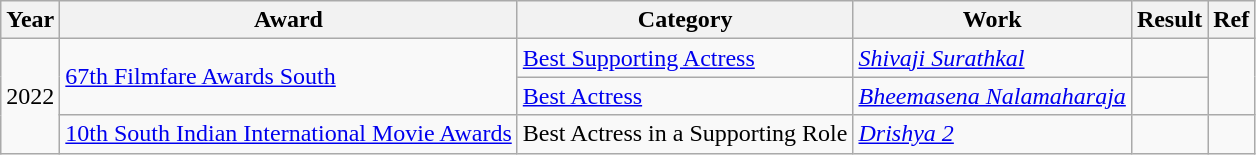<table class="wikitable">
<tr>
<th>Year</th>
<th>Award</th>
<th>Category</th>
<th>Work</th>
<th>Result</th>
<th>Ref</th>
</tr>
<tr>
<td rowspan=3>2022</td>
<td rowspan=2><a href='#'>67th Filmfare Awards South</a></td>
<td><a href='#'>Best Supporting Actress</a></td>
<td><em><a href='#'>Shivaji Surathkal</a></em></td>
<td></td>
<td rowspan=2></td>
</tr>
<tr>
<td><a href='#'>Best Actress</a></td>
<td><em><a href='#'>Bheemasena Nalamaharaja</a></em></td>
<td></td>
</tr>
<tr>
<td><a href='#'>10th South Indian International Movie Awards</a></td>
<td>Best Actress in a Supporting Role</td>
<td><em><a href='#'>Drishya 2</a></em></td>
<td></td>
<td></td>
</tr>
</table>
